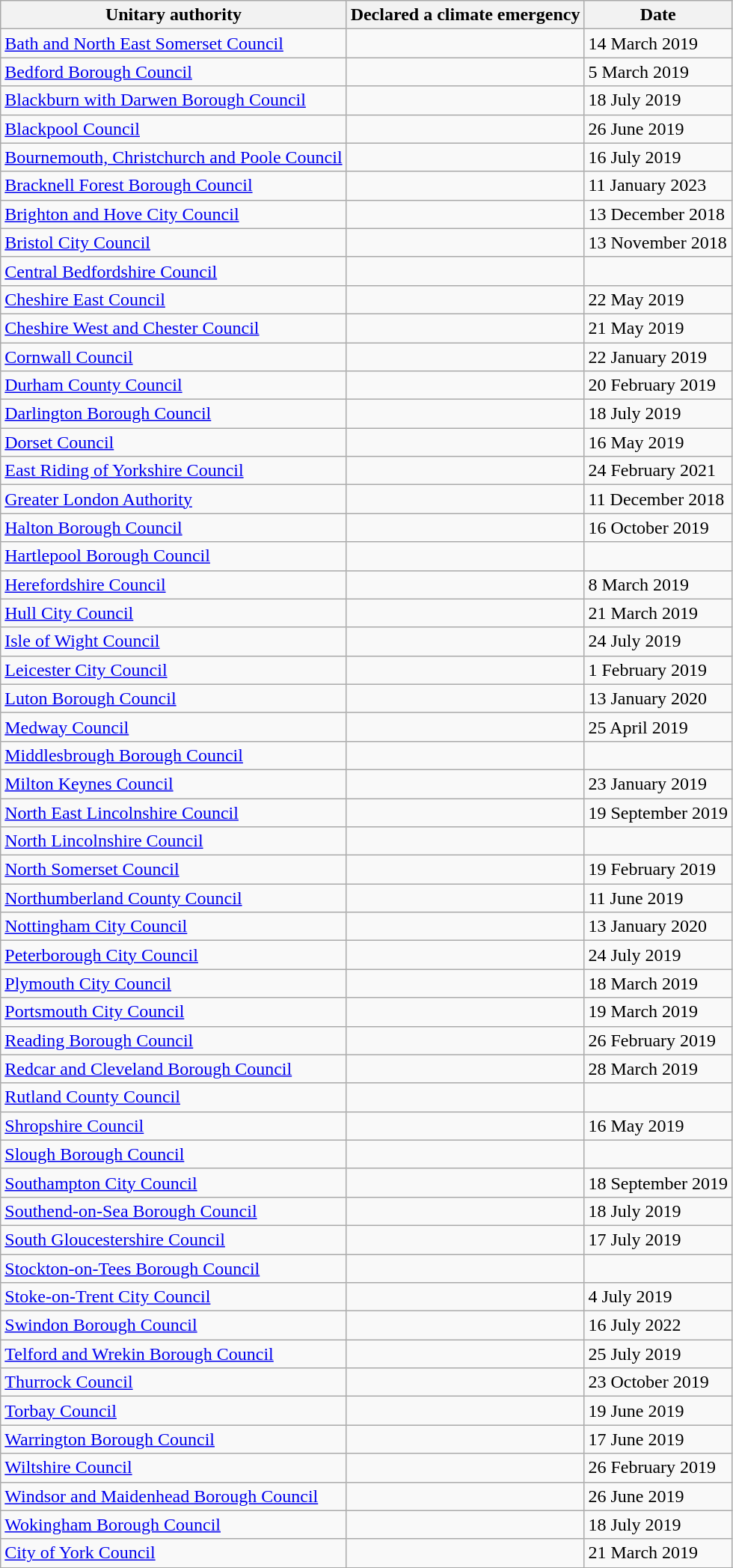<table class="wikitable sortable">
<tr>
<th>Unitary authority</th>
<th>Declared a climate emergency</th>
<th>Date</th>
</tr>
<tr>
<td><a href='#'>Bath and North East Somerset Council</a></td>
<td></td>
<td>14 March 2019</td>
</tr>
<tr>
<td><a href='#'>Bedford Borough Council</a></td>
<td></td>
<td>5 March 2019</td>
</tr>
<tr>
<td><a href='#'>Blackburn with Darwen Borough Council</a></td>
<td></td>
<td>18 July 2019</td>
</tr>
<tr>
<td><a href='#'>Blackpool Council</a></td>
<td></td>
<td>26 June 2019</td>
</tr>
<tr>
<td><a href='#'>Bournemouth, Christchurch and Poole Council</a></td>
<td></td>
<td>16 July 2019</td>
</tr>
<tr>
<td><a href='#'>Bracknell Forest Borough Council</a></td>
<td></td>
<td>11 January 2023</td>
</tr>
<tr>
<td><a href='#'>Brighton and Hove City Council</a></td>
<td></td>
<td>13 December 2018</td>
</tr>
<tr>
<td><a href='#'>Bristol City Council</a></td>
<td></td>
<td>13 November 2018</td>
</tr>
<tr>
<td><a href='#'>Central Bedfordshire Council</a></td>
<td></td>
<td></td>
</tr>
<tr>
<td><a href='#'>Cheshire East Council</a></td>
<td></td>
<td>22 May 2019</td>
</tr>
<tr>
<td><a href='#'>Cheshire West and Chester Council</a></td>
<td></td>
<td>21 May 2019</td>
</tr>
<tr>
<td><a href='#'>Cornwall Council</a></td>
<td></td>
<td>22 January 2019</td>
</tr>
<tr>
<td><a href='#'>Durham County Council</a></td>
<td></td>
<td>20 February 2019</td>
</tr>
<tr>
<td><a href='#'>Darlington Borough Council</a></td>
<td></td>
<td>18 July 2019</td>
</tr>
<tr>
<td><a href='#'>Dorset Council</a></td>
<td></td>
<td>16 May 2019</td>
</tr>
<tr>
<td><a href='#'>East Riding of Yorkshire Council</a></td>
<td></td>
<td>24 February 2021</td>
</tr>
<tr>
<td><a href='#'>Greater London Authority</a></td>
<td></td>
<td>11 December 2018</td>
</tr>
<tr>
<td><a href='#'>Halton Borough Council</a></td>
<td></td>
<td>16 October 2019</td>
</tr>
<tr>
<td><a href='#'>Hartlepool Borough Council</a></td>
<td></td>
<td></td>
</tr>
<tr>
<td><a href='#'>Herefordshire Council</a></td>
<td></td>
<td>8 March 2019</td>
</tr>
<tr>
<td><a href='#'>Hull City Council</a></td>
<td></td>
<td>21 March 2019</td>
</tr>
<tr>
<td><a href='#'>Isle of Wight Council</a></td>
<td></td>
<td>24 July 2019</td>
</tr>
<tr>
<td><a href='#'>Leicester City Council</a></td>
<td></td>
<td>1 February 2019</td>
</tr>
<tr>
<td><a href='#'>Luton Borough Council</a></td>
<td></td>
<td>13 January 2020</td>
</tr>
<tr>
<td><a href='#'>Medway Council</a></td>
<td></td>
<td>25 April 2019</td>
</tr>
<tr>
<td><a href='#'>Middlesbrough Borough Council</a></td>
<td></td>
<td></td>
</tr>
<tr>
<td><a href='#'>Milton Keynes Council</a></td>
<td></td>
<td>23 January 2019</td>
</tr>
<tr>
<td><a href='#'>North East Lincolnshire Council</a></td>
<td></td>
<td>19 September 2019</td>
</tr>
<tr>
<td><a href='#'>North Lincolnshire Council</a></td>
<td></td>
<td></td>
</tr>
<tr>
<td><a href='#'>North Somerset Council</a></td>
<td></td>
<td>19 February 2019</td>
</tr>
<tr>
<td><a href='#'>Northumberland County Council</a></td>
<td></td>
<td>11 June 2019</td>
</tr>
<tr>
<td><a href='#'>Nottingham City Council</a></td>
<td></td>
<td>13 January 2020</td>
</tr>
<tr>
<td><a href='#'>Peterborough City Council</a></td>
<td></td>
<td>24 July 2019</td>
</tr>
<tr>
<td><a href='#'>Plymouth City Council</a></td>
<td></td>
<td>18 March 2019</td>
</tr>
<tr>
<td><a href='#'>Portsmouth City Council</a></td>
<td></td>
<td>19 March 2019</td>
</tr>
<tr>
<td><a href='#'>Reading Borough Council</a></td>
<td></td>
<td>26 February 2019</td>
</tr>
<tr>
<td><a href='#'>Redcar and Cleveland Borough Council</a></td>
<td></td>
<td>28 March 2019</td>
</tr>
<tr>
<td><a href='#'>Rutland County Council</a></td>
<td></td>
<td></td>
</tr>
<tr>
<td><a href='#'>Shropshire Council</a></td>
<td></td>
<td>16 May 2019</td>
</tr>
<tr>
<td><a href='#'>Slough Borough Council</a></td>
<td></td>
<td></td>
</tr>
<tr>
<td><a href='#'>Southampton City Council</a></td>
<td></td>
<td>18 September 2019</td>
</tr>
<tr>
<td><a href='#'>Southend-on-Sea Borough Council</a></td>
<td></td>
<td>18 July 2019</td>
</tr>
<tr>
<td><a href='#'>South Gloucestershire Council</a></td>
<td></td>
<td>17 July 2019</td>
</tr>
<tr>
<td><a href='#'>Stockton-on-Tees Borough Council</a></td>
<td></td>
<td></td>
</tr>
<tr>
<td><a href='#'>Stoke-on-Trent City Council</a></td>
<td></td>
<td>4 July 2019</td>
</tr>
<tr>
<td><a href='#'>Swindon Borough Council</a></td>
<td></td>
<td>16 July 2022</td>
</tr>
<tr>
<td><a href='#'>Telford and Wrekin Borough Council</a></td>
<td></td>
<td>25 July 2019</td>
</tr>
<tr>
<td><a href='#'>Thurrock Council</a></td>
<td></td>
<td>23 October 2019</td>
</tr>
<tr>
<td><a href='#'>Torbay Council</a></td>
<td></td>
<td>19 June 2019</td>
</tr>
<tr>
<td><a href='#'>Warrington Borough Council</a></td>
<td></td>
<td>17 June 2019</td>
</tr>
<tr>
<td><a href='#'>Wiltshire Council</a></td>
<td></td>
<td>26 February 2019</td>
</tr>
<tr>
<td><a href='#'>Windsor and Maidenhead Borough Council</a></td>
<td></td>
<td>26 June 2019</td>
</tr>
<tr>
<td><a href='#'>Wokingham Borough Council</a></td>
<td></td>
<td>18 July 2019</td>
</tr>
<tr>
<td><a href='#'>City of York Council</a></td>
<td></td>
<td>21 March 2019</td>
</tr>
<tr>
</tr>
</table>
